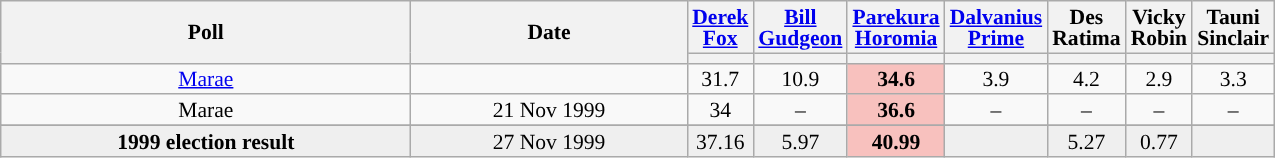<table class="wikitable" style="width:850px;font-size:90%;line-height:14px;text-align:center;">
<tr style="height:32px">
<th style="width:300px;" rowspan="2">Poll</th>
<th style="width:200px;" rowspan="2">Date</th>
<th><a href='#'>Derek Fox</a></th>
<th><a href='#'>Bill Gudgeon</a></th>
<th><a href='#'>Parekura Horomia</a></th>
<th><a href='#'>Dalvanius Prime</a></th>
<th>Des Ratima</th>
<th>Vicky Robin</th>
<th>Tauni Sinclair</th>
</tr>
<tr>
<th class="unsortable" style="color:inherit;background:"></th>
<th class="unsortable" style="color:inherit;background:"></th>
<th class="unsortable" style="color:inherit;background:"></th>
<th class="unsortable" style="color:inherit;background:"></th>
<th class="unsortable" style="color:inherit;background:"></th>
<th class="unsortable" style="color:inherit;background:"></th>
<th class="unsortable" style="color:inherit;background:"></th>
</tr>
<tr>
<td><a href='#'>Marae</a></td>
<td></td>
<td>31.7</td>
<td>10.9</td>
<td style="background:#F8C1BE"><strong>34.6</strong></td>
<td>3.9</td>
<td>4.2</td>
<td>2.9</td>
<td>3.3</td>
</tr>
<tr>
<td>Marae</td>
<td>21 Nov 1999</td>
<td>34</td>
<td>–</td>
<td style="background:#F8C1BE"><strong>36.6</strong></td>
<td>–</td>
<td>–</td>
<td>–</td>
<td>–</td>
</tr>
<tr>
</tr>
<tr style="background:#EFEFEF; font-weight:italic;">
<td><strong>1999 election result</strong></td>
<td>27 Nov 1999</td>
<td>37.16</td>
<td>5.97</td>
<td style="background:#F8C1BE"><strong>40.99</strong></td>
<td></td>
<td>5.27</td>
<td>0.77</td>
<td></td>
</tr>
</table>
